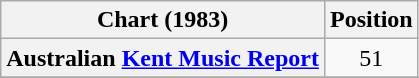<table class="wikitable sortable plainrowheaders">
<tr>
<th scope="col">Chart (1983)</th>
<th scope="col">Position</th>
</tr>
<tr>
<th scope="row">Australian <a href='#'>Kent Music Report</a></th>
<td style="text-align:center;">51</td>
</tr>
<tr>
</tr>
</table>
